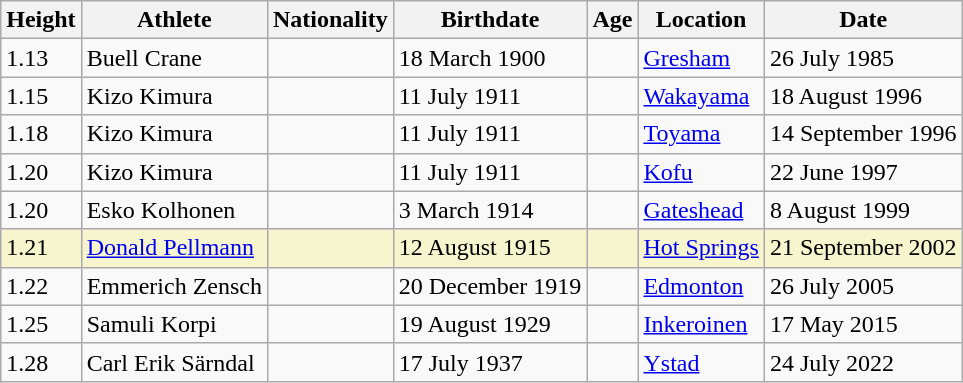<table class="wikitable">
<tr>
<th>Height</th>
<th>Athlete</th>
<th>Nationality</th>
<th>Birthdate</th>
<th>Age</th>
<th>Location</th>
<th>Date</th>
</tr>
<tr>
<td>1.13</td>
<td>Buell Crane</td>
<td></td>
<td>18 March 1900</td>
<td></td>
<td><a href='#'>Gresham</a></td>
<td>26 July 1985</td>
</tr>
<tr>
<td>1.15</td>
<td>Kizo Kimura</td>
<td></td>
<td>11 July 1911</td>
<td></td>
<td><a href='#'>Wakayama</a></td>
<td>18 August 1996</td>
</tr>
<tr>
<td>1.18</td>
<td>Kizo Kimura</td>
<td></td>
<td>11 July 1911</td>
<td></td>
<td><a href='#'>Toyama</a></td>
<td>14 September 1996</td>
</tr>
<tr>
<td>1.20</td>
<td>Kizo Kimura</td>
<td></td>
<td>11 July 1911</td>
<td></td>
<td><a href='#'>Kofu</a></td>
<td>22 June 1997</td>
</tr>
<tr>
<td>1.20</td>
<td>Esko Kolhonen</td>
<td></td>
<td>3 March 1914</td>
<td></td>
<td><a href='#'>Gateshead</a></td>
<td>8 August 1999</td>
</tr>
<tr style="background:#f6F5CE;">
<td>1.21</td>
<td><a href='#'>Donald Pellmann</a></td>
<td></td>
<td>12 August 1915</td>
<td></td>
<td><a href='#'>Hot Springs</a></td>
<td>21 September 2002</td>
</tr>
<tr>
<td>1.22</td>
<td>Emmerich Zensch</td>
<td></td>
<td>20 December 1919</td>
<td></td>
<td><a href='#'>Edmonton</a></td>
<td>26 July 2005</td>
</tr>
<tr>
<td>1.25</td>
<td>Samuli Korpi</td>
<td></td>
<td>19 August 1929</td>
<td></td>
<td><a href='#'>Inkeroinen</a></td>
<td>17 May 2015</td>
</tr>
<tr>
<td>1.28</td>
<td>Carl Erik Särndal</td>
<td></td>
<td>17 July 1937</td>
<td></td>
<td><a href='#'>Ystad</a></td>
<td>24 July 2022</td>
</tr>
</table>
